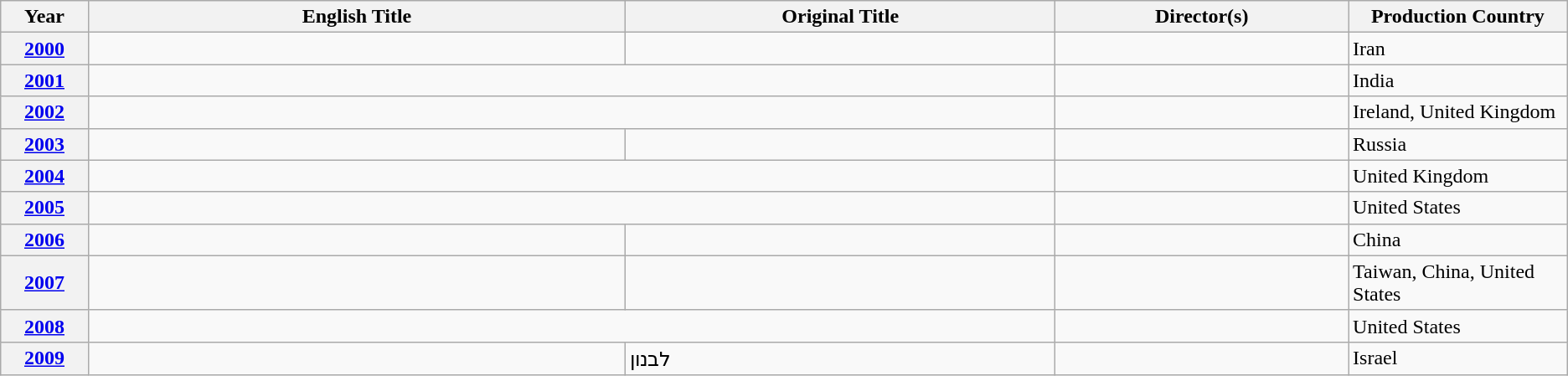<table class="wikitable">
<tr>
<th scope="col" style="width:1%;">Year</th>
<th scope="col" style="width:10%;">English Title</th>
<th scope="col" style="width:8%;">Original Title</th>
<th scope="col" style="width:5%;">Director(s)</th>
<th scope="col" style="width:3%;">Production Country</th>
</tr>
<tr>
<th style="text-align:center;"><a href='#'>2000</a></th>
<td></td>
<td></td>
<td></td>
<td>Iran</td>
</tr>
<tr>
<th style="text-align:center;"><a href='#'>2001</a></th>
<td colspan="2"></td>
<td></td>
<td>India</td>
</tr>
<tr>
<th style="text-align:center;"><a href='#'>2002</a></th>
<td colspan="2"></td>
<td></td>
<td>Ireland, United Kingdom</td>
</tr>
<tr>
<th style="text-align:center;"><a href='#'>2003</a></th>
<td></td>
<td></td>
<td></td>
<td>Russia</td>
</tr>
<tr>
<th style="text-align:center;"><a href='#'>2004</a></th>
<td colspan="2"></td>
<td></td>
<td>United Kingdom</td>
</tr>
<tr>
<th style="text-align:center;"><a href='#'>2005</a></th>
<td colspan="2"></td>
<td></td>
<td>United States</td>
</tr>
<tr>
<th style="text-align:center;"><a href='#'>2006</a></th>
<td></td>
<td></td>
<td></td>
<td>China</td>
</tr>
<tr>
<th style="text-align:center;"><a href='#'>2007</a></th>
<td></td>
<td></td>
<td></td>
<td>Taiwan, China, United States</td>
</tr>
<tr>
<th style="text-align:center;"><a href='#'>2008</a></th>
<td colspan="2"></td>
<td></td>
<td>United States</td>
</tr>
<tr>
<th style="text-align:center;"><a href='#'>2009</a></th>
<td></td>
<td>לבנון</td>
<td></td>
<td>Israel</td>
</tr>
</table>
